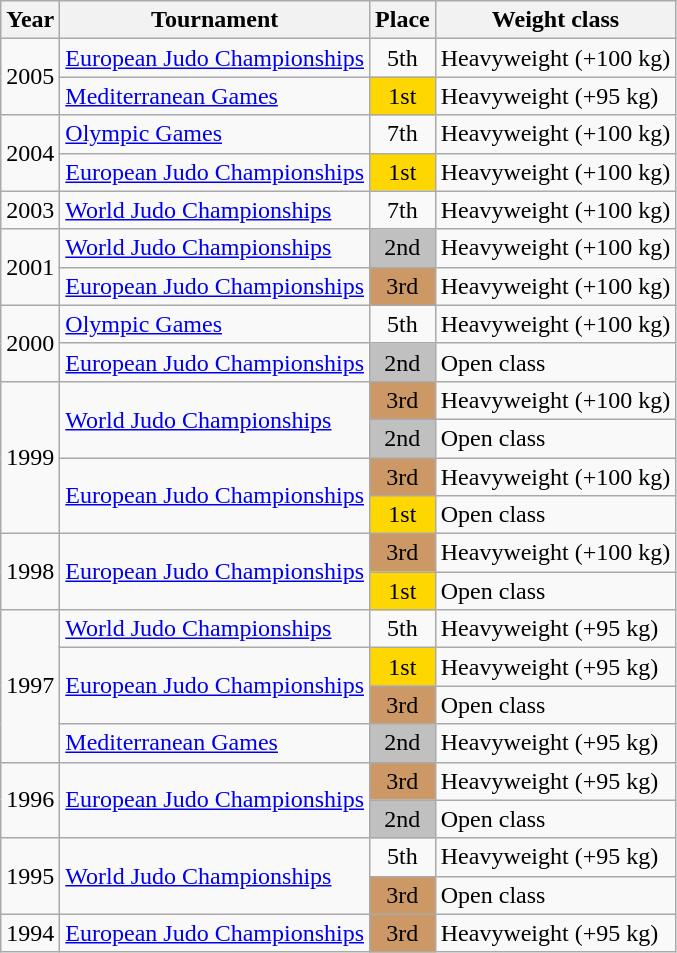<table class=wikitable>
<tr>
<th>Year</th>
<th>Tournament</th>
<th>Place</th>
<th>Weight class</th>
</tr>
<tr>
<td rowspan=2>2005</td>
<td><a href='#'>European Judo Championships</a></td>
<td align="center">5th</td>
<td>Heavyweight (+100 kg)</td>
</tr>
<tr>
<td><a href='#'>Mediterranean Games</a></td>
<td bgcolor="gold" align="center">1st</td>
<td>Heavyweight (+95 kg)</td>
</tr>
<tr>
<td rowspan=2>2004</td>
<td><a href='#'>Olympic Games</a></td>
<td align="center">7th</td>
<td>Heavyweight (+100 kg)</td>
</tr>
<tr>
<td><a href='#'>European Judo Championships</a></td>
<td bgcolor="gold" align="center">1st</td>
<td>Heavyweight (+100 kg)</td>
</tr>
<tr>
<td>2003</td>
<td><a href='#'>World Judo Championships</a></td>
<td align="center">7th</td>
<td>Heavyweight (+100 kg)</td>
</tr>
<tr>
<td rowspan=2>2001</td>
<td><a href='#'>World Judo Championships</a></td>
<td bgcolor="silver" align="center">2nd</td>
<td>Heavyweight (+100 kg)</td>
</tr>
<tr>
<td><a href='#'>European Judo Championships</a></td>
<td bgcolor="cc9966" align="center">3rd</td>
<td>Heavyweight (+100 kg)</td>
</tr>
<tr>
<td rowspan=2>2000</td>
<td><a href='#'>Olympic Games</a></td>
<td align="center">5th</td>
<td>Heavyweight (+100 kg)</td>
</tr>
<tr>
<td><a href='#'>European Judo Championships</a></td>
<td bgcolor="silver" align="center">2nd</td>
<td>Open class</td>
</tr>
<tr>
<td rowspan=4>1999</td>
<td rowspan=2><a href='#'>World Judo Championships</a></td>
<td bgcolor="cc9966" align="center">3rd</td>
<td>Heavyweight (+100 kg)</td>
</tr>
<tr>
<td bgcolor="silver" align="center">2nd</td>
<td>Open class</td>
</tr>
<tr>
<td rowspan=2><a href='#'>European Judo Championships</a></td>
<td bgcolor="cc9966" align="center">3rd</td>
<td>Heavyweight (+100 kg)</td>
</tr>
<tr>
<td bgcolor="gold" align="center">1st</td>
<td>Open class</td>
</tr>
<tr>
<td rowspan=2>1998</td>
<td rowspan=2><a href='#'>European Judo Championships</a></td>
<td bgcolor="cc9966" align="center">3rd</td>
<td>Heavyweight (+100 kg)</td>
</tr>
<tr>
<td bgcolor="gold" align="center">1st</td>
<td>Open class</td>
</tr>
<tr>
<td rowspan=4>1997</td>
<td><a href='#'>World Judo Championships</a></td>
<td align="center">5th</td>
<td>Heavyweight (+95 kg)</td>
</tr>
<tr>
<td rowspan=2><a href='#'>European Judo Championships</a></td>
<td bgcolor="gold" align="center">1st</td>
<td>Heavyweight (+95 kg)</td>
</tr>
<tr>
<td bgcolor="cc9966" align="center">3rd</td>
<td>Open class</td>
</tr>
<tr>
<td><a href='#'>Mediterranean Games</a></td>
<td bgcolor="silver" align="center">2nd</td>
<td>Heavyweight (+95 kg)</td>
</tr>
<tr>
<td rowspan=2>1996</td>
<td rowspan=2><a href='#'>European Judo Championships</a></td>
<td bgcolor="cc9966" align="center">3rd</td>
<td>Heavyweight (+95 kg)</td>
</tr>
<tr>
<td bgcolor="silver" align="center">2nd</td>
<td>Open class</td>
</tr>
<tr>
<td rowspan=2>1995</td>
<td rowspan=2><a href='#'>World Judo Championships</a></td>
<td align="center">5th</td>
<td>Heavyweight (+95 kg)</td>
</tr>
<tr>
<td bgcolor="cc9966" align="center">3rd</td>
<td>Open class</td>
</tr>
<tr>
<td>1994</td>
<td><a href='#'>European Judo Championships</a></td>
<td bgcolor="cc9966" align="center">3rd</td>
<td>Heavyweight (+95 kg)</td>
</tr>
</table>
